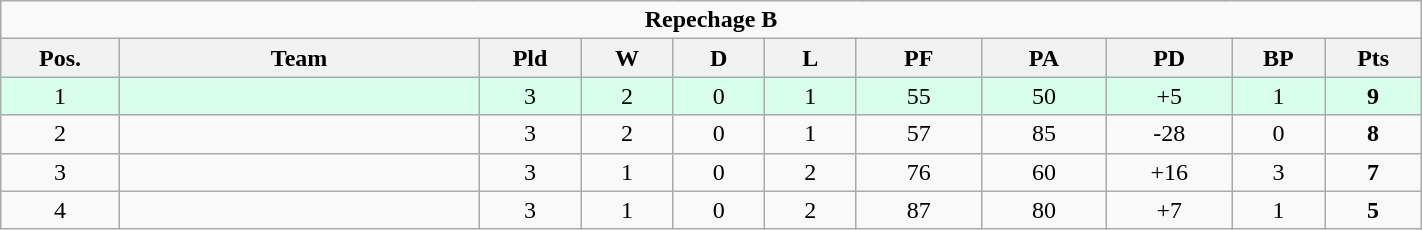<table class="wikitable sortable" style="float:left; margin-right:15px; text-align: center;" width=75%>
<tr>
<td colspan=15><div><strong>Repechage B</strong></div></td>
</tr>
<tr>
<th width="20">Pos.</th>
<th width="100">Team</th>
<th width="20">Pld</th>
<th width="20">W</th>
<th width="20">D</th>
<th width="20">L</th>
<th width="30">PF</th>
<th width="30">PA</th>
<th width="30">PD</th>
<th width="20">BP</th>
<th width="20">Pts</th>
</tr>
<tr bgcolor=#d8ffeb align=center>
<td>1</td>
<td align=left></td>
<td>3</td>
<td>2</td>
<td>0</td>
<td>1</td>
<td>55</td>
<td>50</td>
<td>+5</td>
<td>1</td>
<td><strong>9</strong></td>
</tr>
<tr>
<td>2</td>
<td align=left></td>
<td>3</td>
<td>2</td>
<td>0</td>
<td>1</td>
<td>57</td>
<td>85</td>
<td>-28</td>
<td>0</td>
<td><strong>8</strong></td>
</tr>
<tr>
<td>3</td>
<td align=left></td>
<td>3</td>
<td>1</td>
<td>0</td>
<td>2</td>
<td>76</td>
<td>60</td>
<td>+16</td>
<td>3</td>
<td><strong>7</strong></td>
</tr>
<tr>
<td>4</td>
<td align=left></td>
<td>3</td>
<td>1</td>
<td>0</td>
<td>2</td>
<td>87</td>
<td>80</td>
<td>+7</td>
<td>1</td>
<td><strong>5</strong></td>
</tr>
</table>
